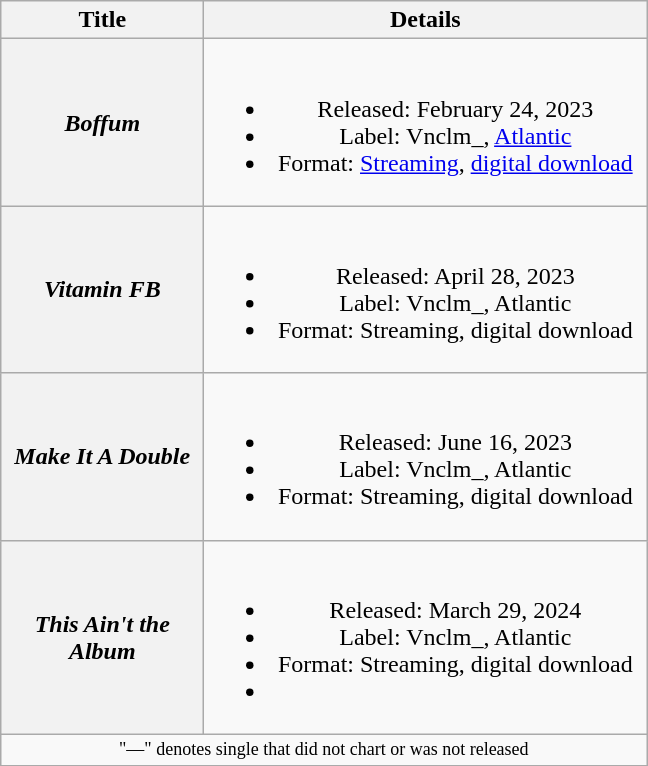<table class="wikitable plainrowheaders" style="text-align:center;">
<tr>
<th style="width:8em;">Title</th>
<th style="width:18em;">Details</th>
</tr>
<tr>
<th scope="row"><em>Boffum</em></th>
<td><br><ul><li>Released: February 24, 2023</li><li>Label: Vnclm_, <a href='#'>Atlantic</a></li><li>Format: <a href='#'>Streaming</a>, <a href='#'>digital download</a></li></ul></td>
</tr>
<tr>
<th scope="row"><em>Vitamin FB</em></th>
<td><br><ul><li>Released: April 28, 2023</li><li>Label: Vnclm_, Atlantic</li><li>Format: Streaming, digital download</li></ul></td>
</tr>
<tr>
<th scope="row"><em>Make It A Double</em></th>
<td><br><ul><li>Released: June 16, 2023</li><li>Label: Vnclm_, Atlantic</li><li>Format: Streaming, digital download</li></ul></td>
</tr>
<tr>
<th scope="row"><em>This Ain't the Album</em></th>
<td><br><ul><li>Released: March 29, 2024</li><li>Label: Vnclm_, Atlantic</li><li>Format: Streaming, digital download</li><li></li></ul></td>
</tr>
<tr>
<td colspan="13" style="font-size:9pt">"—" denotes single that did not chart or was not released</td>
</tr>
</table>
